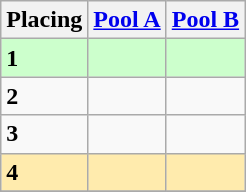<table class=wikitable style="border:1px solid #AAAAAA;">
<tr>
<th>Placing</th>
<th><a href='#'>Pool A</a></th>
<th><a href='#'>Pool B</a></th>
</tr>
<tr style="background: #ccffcc;">
<td><strong>1</strong></td>
<td><strong></strong></td>
<td></td>
</tr>
<tr>
<td><strong>2</strong></td>
<td><strong></strong></td>
<td></td>
</tr>
<tr>
<td><strong>3</strong></td>
<td></td>
<td><strong></strong></td>
</tr>
<tr style="background: #ffebad;">
<td><strong>4</strong></td>
<td></td>
<td><strong></strong></td>
</tr>
<tr>
</tr>
</table>
